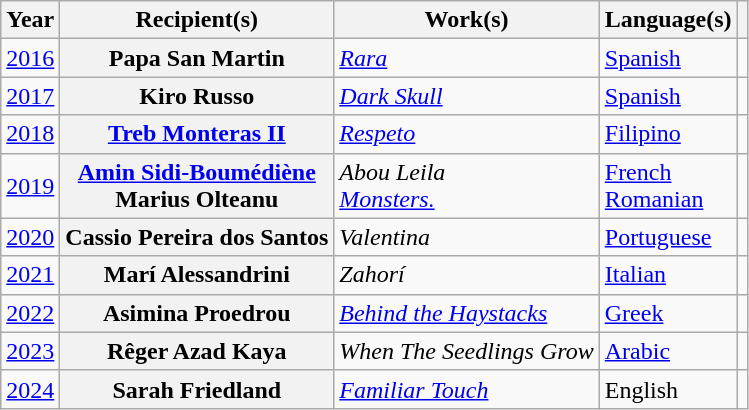<table class="wikitable plainrowheaders sortable">
<tr>
<th scope="col">Year</th>
<th scope="col">Recipient(s)</th>
<th scope="col">Work(s)</th>
<th scope="col">Language(s)</th>
<th scope="col" class="unsortable" style="text-align:center;"></th>
</tr>
<tr>
<td><a href='#'>2016<br></a></td>
<th scope="row">Papa San Martin</th>
<td><em><a href='#'>Rara</a></em></td>
<td><a href='#'>Spanish</a></td>
<td></td>
</tr>
<tr>
<td><a href='#'>2017<br></a></td>
<th scope="row">Kiro Russo</th>
<td><em><a href='#'>Dark Skull</a></em></td>
<td><a href='#'>Spanish</a></td>
<td></td>
</tr>
<tr>
<td><a href='#'>2018<br></a></td>
<th scope="row"><a href='#'>Treb Monteras II</a></th>
<td><em><a href='#'>Respeto</a></em></td>
<td><a href='#'>Filipino</a></td>
<td></td>
</tr>
<tr>
<td><a href='#'>2019<br></a></td>
<th scope="row"><a href='#'>Amin Sidi-Boumédiène</a><br>Marius Olteanu</th>
<td><em>Abou Leila</em><br><em><a href='#'>Monsters.</a></em></td>
<td><a href='#'>French</a><br><a href='#'>Romanian</a></td>
<td></td>
</tr>
<tr>
<td><a href='#'>2020<br></a></td>
<th scope="row">Cassio Pereira dos Santos</th>
<td><em>Valentina</em></td>
<td><a href='#'>Portuguese</a></td>
<td></td>
</tr>
<tr>
<td><a href='#'>2021<br></a></td>
<th scope="row">Marí Alessandrini</th>
<td><em>Zahorí</em></td>
<td><a href='#'>Italian</a></td>
<td></td>
</tr>
<tr>
<td><a href='#'>2022<br></a></td>
<th scope="row">Asimina Proedrou</th>
<td><em><a href='#'>Behind the Haystacks</a></em></td>
<td><a href='#'>Greek</a></td>
<td></td>
</tr>
<tr>
<td><a href='#'>2023<br></a></td>
<th scope="row">Rêger Azad Kaya</th>
<td><em>When The Seedlings Grow</em></td>
<td><a href='#'>Arabic</a></td>
<td></td>
</tr>
<tr>
<td><a href='#'>2024<br></a></td>
<th scope="row">Sarah Friedland</th>
<td><em><a href='#'>Familiar Touch</a></em></td>
<td>English</td>
<td></td>
</tr>
</table>
